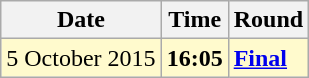<table class="wikitable">
<tr>
<th>Date</th>
<th>Time</th>
<th>Round</th>
</tr>
<tr style=background:lemonchiffon>
<td>5 October 2015</td>
<td><strong>16:05</strong></td>
<td><strong><a href='#'>Final</a></strong></td>
</tr>
</table>
